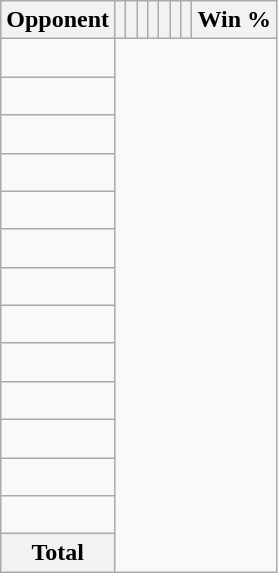<table class="wikitable sortable collapsible collapsed" style="text-align: center;">
<tr>
<th>Opponent</th>
<th></th>
<th></th>
<th></th>
<th></th>
<th></th>
<th></th>
<th></th>
<th>Win %</th>
</tr>
<tr>
<td align="left"><br></td>
</tr>
<tr>
<td align="left"><br></td>
</tr>
<tr>
<td align="left"><br></td>
</tr>
<tr>
<td align="left"><br></td>
</tr>
<tr>
<td align="left"><br></td>
</tr>
<tr>
<td align="left"><br></td>
</tr>
<tr>
<td align="left"><br></td>
</tr>
<tr>
<td align="left"><br></td>
</tr>
<tr>
<td align="left"><br></td>
</tr>
<tr>
<td align="left"><br></td>
</tr>
<tr>
<td align="left"><br></td>
</tr>
<tr>
<td align="left"><br></td>
</tr>
<tr>
<td align="left"><br></td>
</tr>
<tr class="sortbottom">
<th>Total<br></th>
</tr>
</table>
